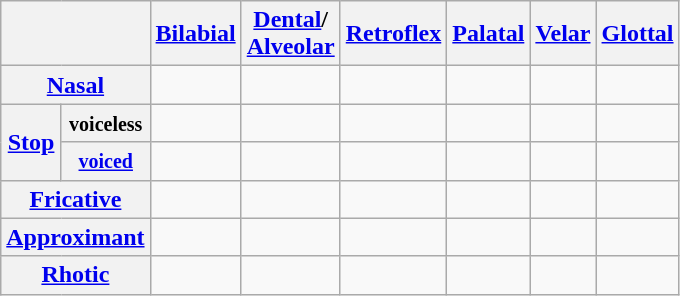<table class="wikitable" style="text-align:center">
<tr>
<th colspan="2"></th>
<th><a href='#'>Bilabial</a></th>
<th><a href='#'>Dental</a>/<br><a href='#'>Alveolar</a></th>
<th><a href='#'>Retroflex</a></th>
<th><a href='#'>Palatal</a></th>
<th><a href='#'>Velar</a></th>
<th><a href='#'>Glottal</a></th>
</tr>
<tr>
<th colspan="2"><a href='#'>Nasal</a></th>
<td></td>
<td></td>
<td></td>
<td></td>
<td></td>
<td></td>
</tr>
<tr>
<th rowspan="2"><a href='#'>Stop</a></th>
<th><small>voiceless</small></th>
<td></td>
<td></td>
<td></td>
<td></td>
<td></td>
<td></td>
</tr>
<tr>
<th><a href='#'><small>voiced</small></a></th>
<td></td>
<td></td>
<td></td>
<td></td>
<td></td>
<td></td>
</tr>
<tr>
<th colspan=2><a href='#'>Fricative</a></th>
<td></td>
<td></td>
<td></td>
<td></td>
<td></td>
<td></td>
</tr>
<tr>
<th colspan="2"><a href='#'>Approximant</a></th>
<td></td>
<td></td>
<td></td>
<td></td>
<td></td>
<td></td>
</tr>
<tr>
<th colspan="2"><a href='#'>Rhotic</a></th>
<td></td>
<td></td>
<td></td>
<td></td>
<td></td>
<td></td>
</tr>
</table>
